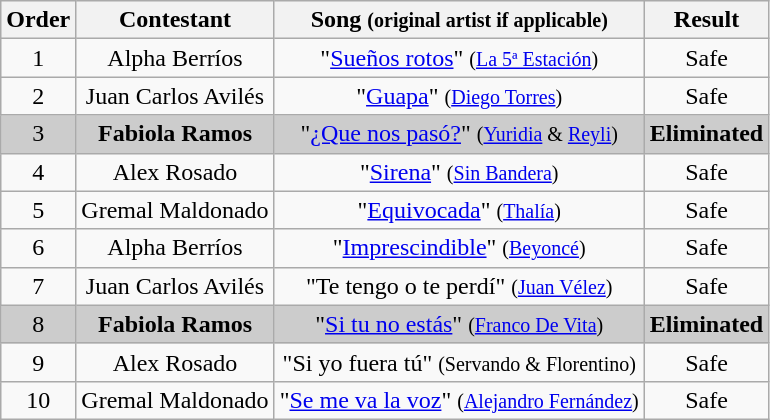<table class="wikitable plainrowheaders" style="text-align:center;">
<tr style="background:#f2f2f2;">
<th scope="col">Order</th>
<th scope="col">Contestant</th>
<th scope="col">Song <small>(original artist if applicable)</small></th>
<th scope="col">Result</th>
</tr>
<tr>
<td>1</td>
<td scope="row">Alpha Berríos</td>
<td>"<a href='#'>Sueños rotos</a>" <small>(<a href='#'>La 5ª Estación</a>)</small></td>
<td>Safe</td>
</tr>
<tr>
<td>2</td>
<td scope="row">Juan Carlos Avilés</td>
<td>"<a href='#'>Guapa</a>" <small>(<a href='#'>Diego Torres</a>)</small></td>
<td>Safe</td>
</tr>
<tr style="background:#ccc;">
<td>3</td>
<td scope="row"><strong>Fabiola Ramos</strong></td>
<td>"<a href='#'>¿Que nos pasó?</a>" <small>(<a href='#'>Yuridia</a> & <a href='#'>Reyli</a>)</small></td>
<td><strong>Eliminated</strong></td>
</tr>
<tr>
<td>4</td>
<td scope="row">Alex Rosado</td>
<td>"<a href='#'>Sirena</a>" <small>(<a href='#'>Sin Bandera</a>)</small></td>
<td>Safe</td>
</tr>
<tr>
<td>5</td>
<td scope="row">Gremal Maldonado</td>
<td>"<a href='#'>Equivocada</a>" <small>(<a href='#'>Thalía</a>)</small></td>
<td>Safe</td>
</tr>
<tr>
<td>6</td>
<td scope="row">Alpha Berríos</td>
<td>"<a href='#'>Imprescindible</a>" <small>(<a href='#'>Beyoncé</a>)</small></td>
<td>Safe</td>
</tr>
<tr>
<td>7</td>
<td scope="row">Juan Carlos Avilés</td>
<td>"Te tengo o te perdí" <small>(<a href='#'>Juan Vélez</a>)</small></td>
<td>Safe</td>
</tr>
<tr style="background:#ccc;">
<td>8</td>
<td scope="row"><strong>Fabiola Ramos</strong></td>
<td>"<a href='#'>Si tu no estás</a>" <small>(<a href='#'>Franco De Vita</a>)</small></td>
<td><strong>Eliminated</strong></td>
</tr>
<tr>
<td>9</td>
<td scope="row">Alex Rosado</td>
<td>"Si yo fuera tú" <small>(Servando & Florentino)</small></td>
<td>Safe</td>
</tr>
<tr>
<td>10</td>
<td scope="row">Gremal Maldonado</td>
<td>"<a href='#'>Se me va la voz</a>" <small>(<a href='#'>Alejandro Fernández</a>)</small></td>
<td>Safe</td>
</tr>
</table>
